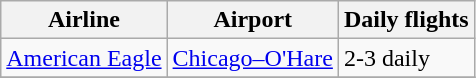<table class="wikitable">
<tr>
<th>Airline</th>
<th>Airport</th>
<th>Daily flights</th>
</tr>
<tr>
<td><a href='#'>American Eagle</a></td>
<td><a href='#'>Chicago–O'Hare</a></td>
<td>2-3 daily</td>
</tr>
<tr>
</tr>
</table>
